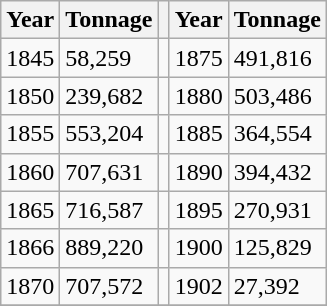<table class="wikitable">
<tr>
<th>Year</th>
<th>Tonnage</th>
<th></th>
<th>Year</th>
<th>Tonnage</th>
</tr>
<tr>
<td>1845</td>
<td>58,259</td>
<td></td>
<td>1875</td>
<td>491,816</td>
</tr>
<tr>
<td>1850</td>
<td>239,682</td>
<td></td>
<td>1880</td>
<td>503,486</td>
</tr>
<tr>
<td>1855</td>
<td>553,204</td>
<td></td>
<td>1885</td>
<td>364,554</td>
</tr>
<tr>
<td>1860</td>
<td>707,631</td>
<td></td>
<td>1890</td>
<td>394,432</td>
</tr>
<tr>
<td>1865</td>
<td>716,587</td>
<td></td>
<td>1895</td>
<td>270,931</td>
</tr>
<tr>
<td>1866</td>
<td>889,220</td>
<td></td>
<td>1900</td>
<td>125,829</td>
</tr>
<tr>
<td>1870</td>
<td>707,572</td>
<td></td>
<td>1902</td>
<td>27,392</td>
</tr>
<tr>
</tr>
</table>
